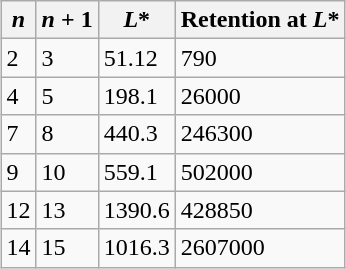<table class="wikitable" style="margin-left:auto;margin-right:auto;text-align:left;">
<tr>
<th><em>n</em></th>
<th><em>n</em> + 1</th>
<th><em>L</em>*</th>
<th>Retention at <em>L</em>*</th>
</tr>
<tr>
<td>2</td>
<td>3</td>
<td>51.12</td>
<td>790</td>
</tr>
<tr>
<td>4</td>
<td>5</td>
<td>198.1</td>
<td>26000</td>
</tr>
<tr>
<td>7</td>
<td>8</td>
<td>440.3</td>
<td>246300</td>
</tr>
<tr>
<td>9</td>
<td>10</td>
<td>559.1</td>
<td>502000</td>
</tr>
<tr>
<td>12</td>
<td>13</td>
<td>1390.6</td>
<td>428850</td>
</tr>
<tr>
<td>14</td>
<td>15</td>
<td>1016.3</td>
<td>2607000</td>
</tr>
</table>
